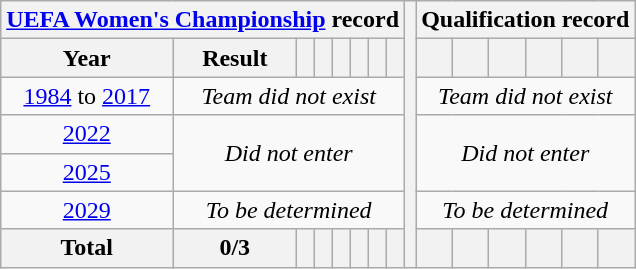<table class="wikitable" style="text-align: center;">
<tr>
<th colspan=8><a href='#'>UEFA Women's Championship</a> record</th>
<th rowspan=100></th>
<th colspan=6>Qualification record</th>
</tr>
<tr>
<th>Year</th>
<th>Result<br></th>
<th></th>
<th></th>
<th></th>
<th></th>
<th></th>
<th><br></th>
<th></th>
<th></th>
<th></th>
<th></th>
<th></th>
<th></th>
</tr>
<tr>
<td> <a href='#'>1984</a> to  <a href='#'>2017</a></td>
<td colspan=7><em>Team did not exist</em></td>
<td colspan=6><em>Team did not exist</em></td>
</tr>
<tr>
<td> <a href='#'>2022</a></td>
<td colspan=7 rowspan=2><em>Did not enter</em></td>
<td colspan=6 rowspan=2><em>Did not enter</em></td>
</tr>
<tr>
<td> <a href='#'>2025</a></td>
</tr>
<tr>
<td><a href='#'>2029</a></td>
<td colspan=7><em>To be determined</em></td>
<td colspan=6><em>To be determined</em></td>
</tr>
<tr>
<th>Total</th>
<th>0/3</th>
<th></th>
<th></th>
<th></th>
<th></th>
<th></th>
<th><br></th>
<th></th>
<th></th>
<th></th>
<th></th>
<th></th>
<th></th>
</tr>
</table>
